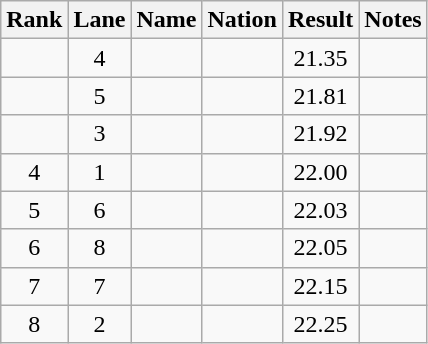<table class="wikitable" style="text-align:center">
<tr>
<th>Rank</th>
<th>Lane</th>
<th>Name</th>
<th>Nation</th>
<th>Result</th>
<th>Notes</th>
</tr>
<tr>
<td></td>
<td>4</td>
<td align="left"></td>
<td align="left"></td>
<td>21.35</td>
<td></td>
</tr>
<tr>
<td></td>
<td>5</td>
<td align="left"></td>
<td align="left"></td>
<td>21.81</td>
<td></td>
</tr>
<tr>
<td></td>
<td>3</td>
<td align="left"></td>
<td align=left></td>
<td>21.92</td>
<td></td>
</tr>
<tr>
<td>4</td>
<td>1</td>
<td align="left"></td>
<td align="left"></td>
<td>22.00</td>
<td></td>
</tr>
<tr>
<td>5</td>
<td>6</td>
<td align="left"></td>
<td align="left"></td>
<td>22.03</td>
<td></td>
</tr>
<tr>
<td>6</td>
<td>8</td>
<td align="left"></td>
<td align="left"></td>
<td>22.05</td>
<td></td>
</tr>
<tr>
<td>7</td>
<td>7</td>
<td align="left"></td>
<td align=left></td>
<td>22.15</td>
<td></td>
</tr>
<tr>
<td>8</td>
<td>2</td>
<td align="left"></td>
<td align="left"></td>
<td>22.25</td>
<td></td>
</tr>
</table>
